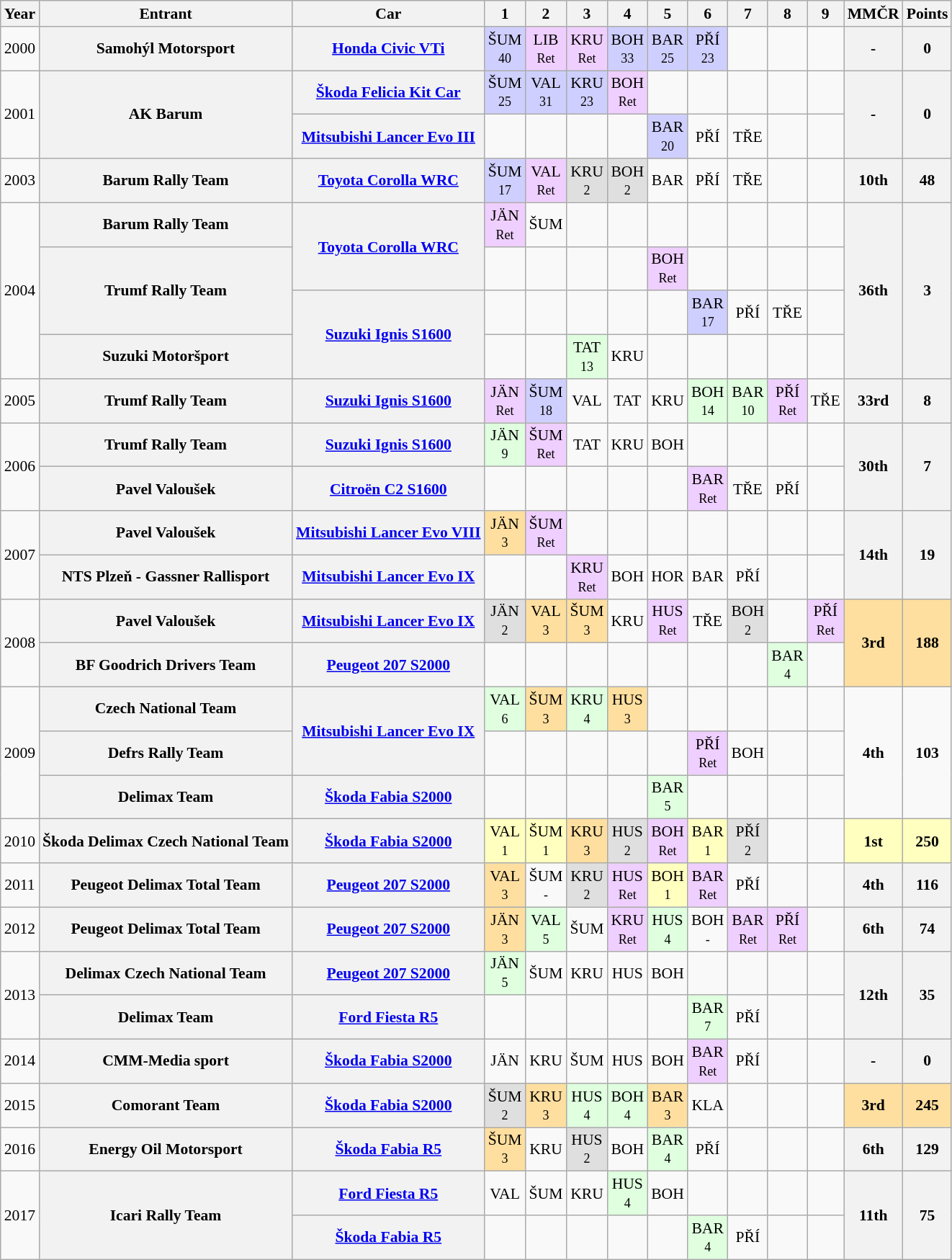<table class="wikitable" style="text-align:center; font-size:90%">
<tr>
<th>Year</th>
<th>Entrant</th>
<th>Car</th>
<th>1</th>
<th>2</th>
<th>3</th>
<th>4</th>
<th>5</th>
<th>6</th>
<th>7</th>
<th>8</th>
<th>9</th>
<th>MMČR</th>
<th>Points</th>
</tr>
<tr>
<td>2000</td>
<th>Samohýl Motorsport</th>
<th><a href='#'>Honda Civic VTi</a></th>
<td style="background:#CFCFFF;">ŠUM<br><small>40</small></td>
<td style="background:#EFCFFF;">LIB<br><small>Ret</small></td>
<td style="background:#EFCFFF;">KRU<br><small>Ret</small></td>
<td style="background:#CFCFFF;">BOH<br><small>33</small></td>
<td style="background:#CFCFFF;">BAR<br><small>25</small></td>
<td style="background:#CFCFFF;">PŘÍ<br><small>23</small></td>
<td></td>
<td></td>
<td></td>
<th>-</th>
<th>0</th>
</tr>
<tr>
<td rowspan="2">2001</td>
<th rowspan="2">AK Barum</th>
<th><a href='#'>Škoda Felicia Kit Car</a></th>
<td style="background:#CFCFFF;">ŠUM<br><small>25</small></td>
<td style="background:#CFCFFF;">VAL<br><small>31</small></td>
<td style="background:#CFCFFF;">KRU<br><small>23</small></td>
<td style="background:#EFCFFF;">BOH<br><small>Ret</small></td>
<td></td>
<td></td>
<td></td>
<td></td>
<td></td>
<th rowspan="2">-</th>
<th rowspan="2">0</th>
</tr>
<tr>
<th><a href='#'>Mitsubishi Lancer Evo III</a></th>
<td></td>
<td></td>
<td></td>
<td></td>
<td style="background:#CFCFFF;">BAR<br><small>20</small></td>
<td>PŘÍ</td>
<td>TŘE</td>
<td></td>
<td></td>
</tr>
<tr>
<td>2003</td>
<th>Barum Rally Team</th>
<th><a href='#'>Toyota Corolla WRC</a></th>
<td style="background:#CFCFFF;">ŠUM<br><small>17</small></td>
<td style="background:#EFCFFF;">VAL<br><small>Ret</small></td>
<td style="background:#DFDFDF;">KRU<br><small>2</small></td>
<td style="background:#DFDFDF;">BOH<br><small>2</small></td>
<td>BAR</td>
<td>PŘÍ</td>
<td>TŘE</td>
<td></td>
<td></td>
<th>10th</th>
<th>48</th>
</tr>
<tr>
<td rowspan="4">2004</td>
<th>Barum Rally Team</th>
<th rowspan="2"><a href='#'>Toyota Corolla WRC</a></th>
<td style="background:#EFCFFF;">JÄN<br><small>Ret</small></td>
<td>ŠUM</td>
<td></td>
<td></td>
<td></td>
<td></td>
<td></td>
<td></td>
<td></td>
<th rowspan="4">36th</th>
<th rowspan="4">3</th>
</tr>
<tr>
<th rowspan="2">Trumf Rally Team</th>
<td></td>
<td></td>
<td></td>
<td></td>
<td style="background:#EFCFFF;">BOH<br><small>Ret</small></td>
<td></td>
<td></td>
<td></td>
<td></td>
</tr>
<tr>
<th rowspan="2"><a href='#'>Suzuki Ignis S1600</a></th>
<td></td>
<td></td>
<td></td>
<td></td>
<td></td>
<td style="background:#CFCFFF;">BAR<br><small>17</small></td>
<td>PŘÍ</td>
<td>TŘE</td>
<td></td>
</tr>
<tr>
<th>Suzuki Motoršport</th>
<td></td>
<td></td>
<td style="background:#DFFFDF;">TAT<br><small>13</small></td>
<td>KRU</td>
<td></td>
<td></td>
<td></td>
<td></td>
<td></td>
</tr>
<tr>
<td>2005</td>
<th>Trumf Rally Team</th>
<th><a href='#'>Suzuki Ignis S1600</a></th>
<td style="background:#EFCFFF;">JÄN<br><small>Ret</small></td>
<td style="background:#CFCFFF;">ŠUM<br><small>18</small></td>
<td>VAL</td>
<td>TAT</td>
<td>KRU</td>
<td style="background:#DFFFDF;">BOH<br><small>14</small></td>
<td style="background:#DFFFDF;">BAR<br><small>10</small></td>
<td style="background:#EFCFFF;">PŘÍ<br><small>Ret</small></td>
<td>TŘE</td>
<th>33rd</th>
<th>8</th>
</tr>
<tr>
<td rowspan="2">2006</td>
<th>Trumf Rally Team</th>
<th><a href='#'>Suzuki Ignis S1600</a></th>
<td style="background:#DFFFDF;">JÄN<br><small>9</small></td>
<td style="background:#EFCFFF;">ŠUM<br><small>Ret</small></td>
<td>TAT</td>
<td>KRU</td>
<td>BOH</td>
<td></td>
<td></td>
<td></td>
<td></td>
<th rowspan="2">30th</th>
<th rowspan="2">7</th>
</tr>
<tr>
<th>Pavel Valoušek</th>
<th><a href='#'>Citroën C2 S1600</a></th>
<td></td>
<td></td>
<td></td>
<td></td>
<td></td>
<td style="background:#EFCFFF;">BAR<br><small>Ret</small></td>
<td>TŘE</td>
<td>PŘÍ</td>
<td></td>
</tr>
<tr>
<td rowspan="2">2007</td>
<th>Pavel Valoušek</th>
<th><a href='#'>Mitsubishi Lancer Evo VIII</a></th>
<td style="background:#FFDF9F;">JÄN<br><small>3</small></td>
<td style="background:#EFCFFF;">ŠUM<br><small>Ret</small></td>
<td></td>
<td></td>
<td></td>
<td></td>
<td></td>
<td></td>
<td></td>
<th rowspan="2">14th</th>
<th rowspan="2">19</th>
</tr>
<tr>
<th>NTS Plzeň - Gassner Rallisport</th>
<th><a href='#'>Mitsubishi Lancer Evo IX</a></th>
<td></td>
<td></td>
<td style="background:#EFCFFF;">KRU<br><small>Ret</small></td>
<td>BOH</td>
<td>HOR</td>
<td>BAR</td>
<td>PŘÍ</td>
<td></td>
<td></td>
</tr>
<tr>
<td rowspan="2">2008</td>
<th>Pavel Valoušek</th>
<th><a href='#'>Mitsubishi Lancer Evo IX</a></th>
<td style="background:#DFDFDF;">JÄN<br><small>2</small></td>
<td style="background:#FFDF9F;">VAL<br><small>3</small></td>
<td style="background:#FFDF9F;">ŠUM<br><small>3</small></td>
<td>KRU</td>
<td style="background:#EFCFFF;">HUS<br><small>Ret</small></td>
<td>TŘE</td>
<td style="background:#DFDFDF;">BOH<br><small>2</small></td>
<td></td>
<td style="background:#EFCFFF;">PŘÍ<br><small>Ret</small></td>
<td style="background:#FFDF9F;" rowspan="2"><strong>3rd</strong></td>
<td style="background:#FFDF9F;" rowspan="2"><strong>188</strong></td>
</tr>
<tr>
<th>BF Goodrich Drivers Team</th>
<th><a href='#'>Peugeot 207 S2000</a></th>
<td></td>
<td></td>
<td></td>
<td></td>
<td></td>
<td></td>
<td></td>
<td style="background:#DFFFDF;">BAR<br><small>4</small></td>
<td></td>
</tr>
<tr>
<td rowspan="3">2009</td>
<th>Czech National Team</th>
<th rowspan="2"><a href='#'>Mitsubishi Lancer Evo IX</a></th>
<td style="background:#DFFFDF;">VAL<br><small>6</small></td>
<td style="background:#FFDF9F;">ŠUM<br><small>3</small></td>
<td style="background:#DFFFDF;">KRU<br><small>4</small></td>
<td style="background:#FFDF9F;">HUS<br><small>3</small></td>
<td></td>
<td></td>
<td></td>
<td></td>
<td></td>
<td rowspan="3"><strong>4th</strong></td>
<td rowspan="3"><strong>103</strong></td>
</tr>
<tr>
<th>Defrs Rally Team</th>
<td></td>
<td></td>
<td></td>
<td></td>
<td></td>
<td style="background:#EFCFFF;">PŘÍ<br><small>Ret</small></td>
<td>BOH</td>
<td></td>
<td></td>
</tr>
<tr>
<th>Delimax Team</th>
<th><a href='#'>Škoda Fabia S2000</a></th>
<td></td>
<td></td>
<td></td>
<td></td>
<td style="background:#DFFFDF;">BAR<br><small>5</small></td>
<td></td>
<td></td>
<td></td>
<td></td>
</tr>
<tr>
<td>2010</td>
<th>Škoda Delimax Czech National Team</th>
<th><a href='#'>Škoda Fabia S2000</a></th>
<td style="background:#FFFFBF;">VAL<br><small>1</small></td>
<td style="background:#FFFFBF;">ŠUM<br><small>1</small></td>
<td style="background:#FFDF9F;">KRU<br><small>3</small></td>
<td style="background:#DFDFDF;">HUS<br><small>2</small></td>
<td style="background:#EFCFFF;">BOH<br><small>Ret</small></td>
<td style="background:#FFFFBF;">BAR<br><small>1</small></td>
<td style="background:#DFDFDF;">PŘÍ<br><small>2</small></td>
<td></td>
<td></td>
<td style="background:#FFFFBF;"><strong>1st</strong></td>
<td style="background:#FFFFBF;"><strong>250</strong></td>
</tr>
<tr>
<td>2011</td>
<th>Peugeot Delimax Total Team</th>
<th><a href='#'>Peugeot 207 S2000</a></th>
<td style="background:#FFDF9F;">VAL<br><small>3</small></td>
<td>ŠUM<br><small>-</small></td>
<td style="background:#DFDFDF;">KRU<br><small>2</small></td>
<td style="background:#EFCFFF;">HUS<br><small>Ret</small></td>
<td style="background:#FFFFBF;">BOH<br><small>1</small></td>
<td style="background:#EFCFFF;">BAR<br><small>Ret</small></td>
<td>PŘÍ</td>
<td></td>
<td></td>
<th>4th</th>
<th>116</th>
</tr>
<tr>
<td>2012</td>
<th>Peugeot Delimax Total Team</th>
<th><a href='#'>Peugeot 207 S2000</a></th>
<td style="background:#FFDF9F;">JÄN<br><small>3</small></td>
<td style="background:#DFFFDF;">VAL<br><small>5</small></td>
<td>ŠUM</td>
<td style="background:#EFCFFF;">KRU<br><small>Ret</small></td>
<td style="background:#DFFFDF;">HUS<br><small>4</small></td>
<td>BOH<br><small>-</small></td>
<td style="background:#EFCFFF;">BAR<br><small>Ret</small></td>
<td style="background:#EFCFFF;">PŘÍ<br><small>Ret</small></td>
<td></td>
<th>6th</th>
<th>74</th>
</tr>
<tr>
<td rowspan="2">2013</td>
<th>Delimax Czech National Team</th>
<th><a href='#'>Peugeot 207 S2000</a></th>
<td style="background:#DFFFDF;">JÄN<br><small>5</small></td>
<td>ŠUM</td>
<td>KRU</td>
<td>HUS</td>
<td>BOH</td>
<td></td>
<td></td>
<td></td>
<td></td>
<th rowspan="2">12th</th>
<th rowspan="2">35</th>
</tr>
<tr>
<th>Delimax Team</th>
<th><a href='#'>Ford Fiesta R5</a></th>
<td></td>
<td></td>
<td></td>
<td></td>
<td></td>
<td style="background:#DFFFDF;">BAR<br><small>7</small></td>
<td>PŘÍ</td>
<td></td>
<td></td>
</tr>
<tr>
<td>2014</td>
<th>CMM-Media sport</th>
<th><a href='#'>Škoda Fabia S2000</a></th>
<td>JÄN</td>
<td>KRU</td>
<td>ŠUM</td>
<td>HUS</td>
<td>BOH</td>
<td style="background:#EFCFFF;">BAR<br><small>Ret</small></td>
<td>PŘÍ</td>
<td></td>
<td></td>
<th>-</th>
<th>0</th>
</tr>
<tr>
<td>2015</td>
<th>Comorant Team</th>
<th><a href='#'>Škoda Fabia S2000</a></th>
<td style="background:#DFDFDF;">ŠUM<br><small>2</small></td>
<td style="background:#FFDF9F;">KRU<br><small>3</small></td>
<td style="background:#DFFFDF;">HUS<br><small>4</small></td>
<td style="background:#DFFFDF;">BOH<br><small>4</small></td>
<td style="background:#FFDF9F;">BAR<br><small>3</small></td>
<td>KLA</td>
<td></td>
<td></td>
<td></td>
<td style="background:#FFDF9F;"><strong>3rd</strong></td>
<td style="background:#FFDF9F;"><strong>245</strong></td>
</tr>
<tr>
<td>2016</td>
<th>Energy Oil Motorsport</th>
<th><a href='#'>Škoda Fabia R5</a></th>
<td style="background:#FFDF9F;">ŠUM<br><small>3</small></td>
<td>KRU</td>
<td style="background:#DFDFDF;">HUS<br><small>2</small></td>
<td>BOH</td>
<td style="background:#DFFFDF;">BAR<br><small>4</small></td>
<td>PŘÍ</td>
<td></td>
<td></td>
<td></td>
<th>6th</th>
<th>129</th>
</tr>
<tr>
<td rowspan="2">2017</td>
<th rowspan="2">Icari Rally Team</th>
<th><a href='#'>Ford Fiesta R5</a></th>
<td>VAL</td>
<td>ŠUM</td>
<td>KRU</td>
<td style="background:#DFFFDF;">HUS<br><small>4</small></td>
<td>BOH</td>
<td></td>
<td></td>
<td></td>
<td></td>
<th rowspan="2">11th</th>
<th rowspan="2">75</th>
</tr>
<tr>
<th><a href='#'>Škoda Fabia R5</a></th>
<td></td>
<td></td>
<td></td>
<td></td>
<td></td>
<td style="background:#DFFFDF;">BAR<br><small>4</small></td>
<td>PŘÍ</td>
<td></td>
<td></td>
</tr>
</table>
